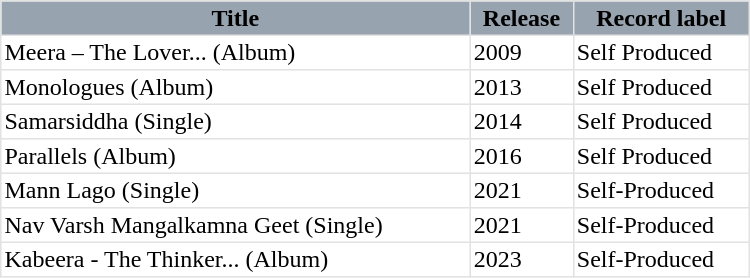<table class="toccolours" border=1 cellpadding=2 cellspacing=0 style="width:500px; margin:0 0 1em 1em; border-collapse:collapse; border:1px solid #E2E2E2;">
<tr>
<th bgcolor="#97A3AF">Title</th>
<th bgcolor="#97A3AF">Release</th>
<th bgcolor="#97A3AF">Record label</th>
</tr>
<tr>
<td>Meera – The Lover... (Album)</td>
<td>2009</td>
<td>Self Produced</td>
</tr>
<tr>
<td>Monologues (Album)</td>
<td>2013</td>
<td>Self Produced</td>
</tr>
<tr>
<td>Samarsiddha (Single)</td>
<td>2014</td>
<td>Self Produced</td>
</tr>
<tr>
<td>Parallels (Album)</td>
<td>2016</td>
<td>Self Produced</td>
</tr>
<tr>
<td>Mann Lago (Single)</td>
<td>2021</td>
<td>Self-Produced</td>
</tr>
<tr>
<td>Nav Varsh Mangalkamna Geet (Single)</td>
<td>2021</td>
<td>Self-Produced</td>
</tr>
<tr>
<td>Kabeera - The Thinker... (Album)</td>
<td>2023</td>
<td>Self-Produced</td>
</tr>
</table>
